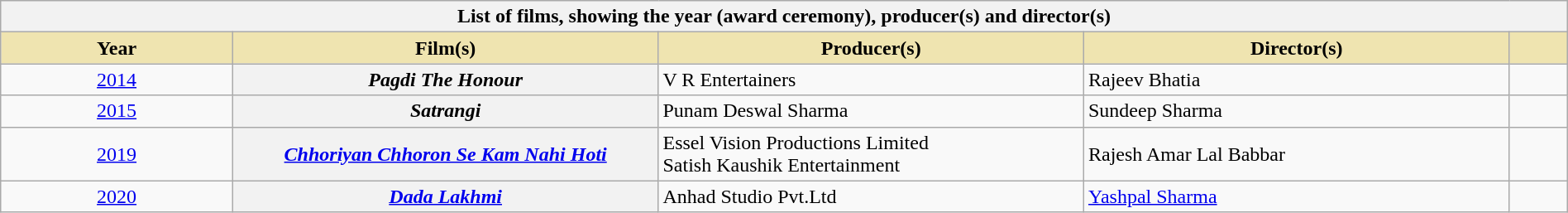<table class="wikitable plainrowheaders" style="width:100%">
<tr>
<th colspan="5">List of films, showing the year (award ceremony), producer(s) and director(s)</th>
</tr>
<tr>
<th scope="col" style="background-color:#EFE4B0;width:12%;">Year</th>
<th scope="col" style="background-color:#EFE4B0;width:22%;">Film(s)</th>
<th scope="col" style="background-color:#EFE4B0;width:22%;">Producer(s)</th>
<th scope="col" style="background-color:#EFE4B0;width:22%;">Director(s)</th>
<th scope="col" style="background-color:#EFE4B0;width:3%;" class="unsortable"></th>
</tr>
<tr>
<td style="text-align:center;"><a href='#'>2014<br></a></td>
<th scope="row"><em>Pagdi The Honour</em></th>
<td>V R Entertainers</td>
<td>Rajeev Bhatia</td>
<td align="center"></td>
</tr>
<tr>
<td style="text-align:center;"><a href='#'>2015<br></a></td>
<th scope="row"><em>Satrangi</em></th>
<td>Punam Deswal Sharma</td>
<td>Sundeep Sharma</td>
<td align="center"></td>
</tr>
<tr>
<td style="text-align:center;"><a href='#'>2019<br></a></td>
<th scope="row"><em><a href='#'>Chhoriyan Chhoron Se Kam Nahi Hoti</a></em></th>
<td>Essel Vision Productions Limited<br>Satish Kaushik Entertainment</td>
<td>Rajesh Amar Lal Babbar</td>
<td align="center"></td>
</tr>
<tr>
<td style="text-align:center;"><a href='#'>2020<br></a></td>
<th scope="row"><em><a href='#'>Dada Lakhmi</a></em></th>
<td>Anhad Studio Pvt.Ltd</td>
<td><a href='#'>Yashpal Sharma</a></td>
<td align="center"></td>
</tr>
</table>
